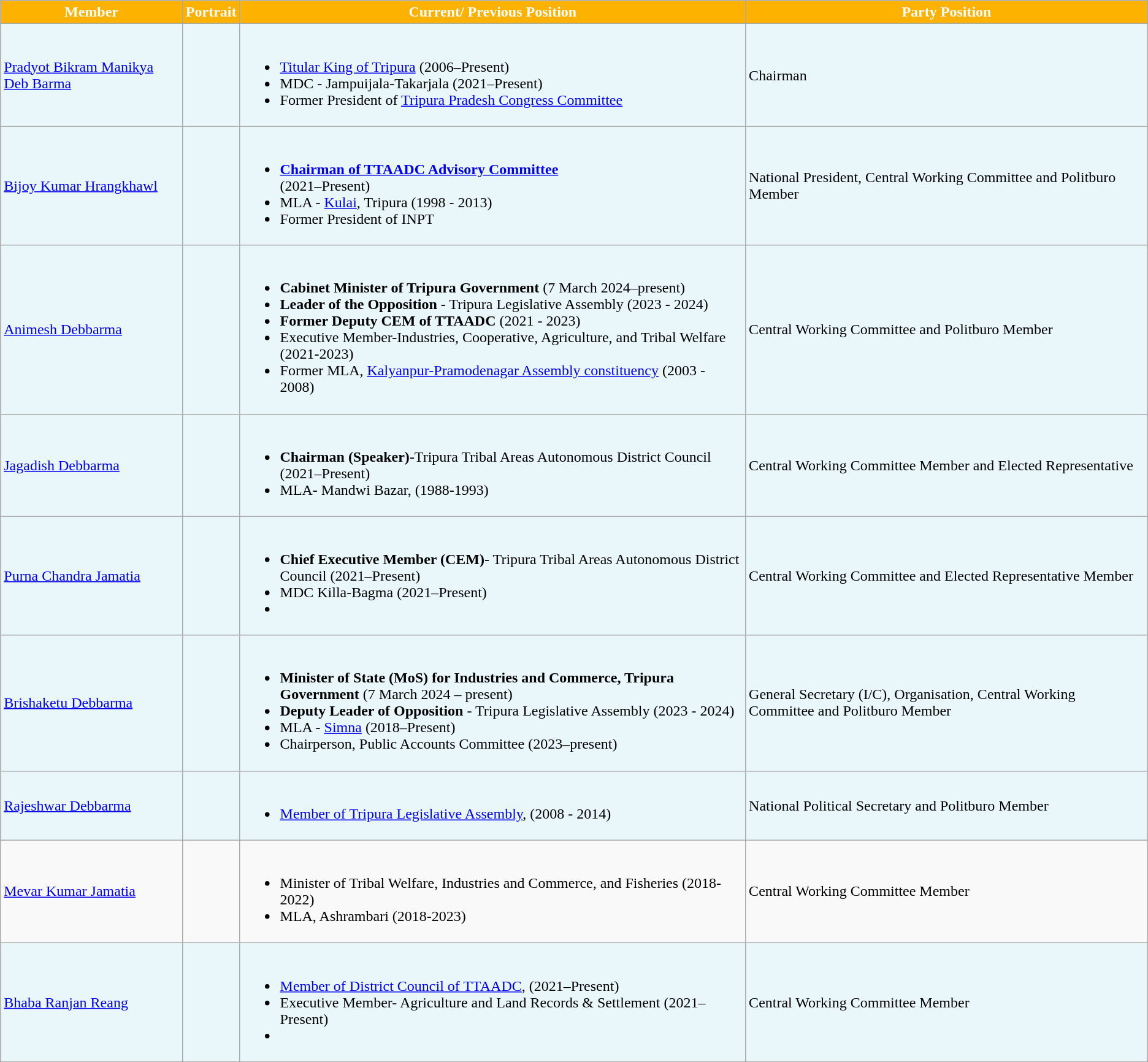<table class="wikitable">
<tr>
<th style="background-color:#FDB200;color:white">Member</th>
<th style="background-color:#FDB200;color:white">Portrait</th>
<th style="background-color:#FDB200;color:white">Current/ Previous Position</th>
<th style="background-color:#FDB200;color:white">Party Position</th>
</tr>
<tr style="text-align:left; background:#E9F7FB">
<td><a href='#'>Pradyot Bikram Manikya Deb Barma</a></td>
<td></td>
<td><br><ul><li><a href='#'>Titular King of Tripura</a> (2006–Present)</li><li>MDC - Jampuijala-Takarjala (2021–Present)</li><li>Former President of <a href='#'>Tripura Pradesh Congress Committee</a></li></ul></td>
<td>Chairman</td>
</tr>
<tr style="text-align:left; background:#E9F7FB">
<td><a href='#'>Bijoy Kumar Hrangkhawl</a></td>
<td></td>
<td><br><ul><li><strong><a href='#'>Chairman of TTAADC Advisory Committee</a></strong><br> (2021–Present)</li><li>MLA - <a href='#'>Kulai</a>, Tripura (1998 - 2013)</li><li>Former President of INPT</li></ul></td>
<td>National President, Central Working Committee and Politburo Member</td>
</tr>
<tr style="text-align:left; background:#E9F7FB">
<td><a href='#'>Animesh Debbarma</a></td>
<td></td>
<td><br><ul><li><strong>Cabinet Minister of Tripura Government</strong> (7 March 2024–present)</li><li><strong>Leader of the Opposition</strong> - Tripura Legislative Assembly (2023 - 2024)</li><li><strong>Former Deputy CEM of TTAADC</strong> (2021 - 2023)</li><li>Executive Member-Industries, Cooperative, Agriculture, and Tribal Welfare (2021-2023)</li><li>Former MLA, <a href='#'>Kalyanpur-Pramodenagar Assembly constituency</a> (2003 - 2008)</li></ul></td>
<td>Central Working Committee and Politburo Member</td>
</tr>
<tr style="text-align:left; background:#E9F7FB">
<td><a href='#'>Jagadish Debbarma</a></td>
<td></td>
<td><br><ul><li><strong>Chairman (Speaker)</strong>-Tripura Tribal Areas Autonomous District Council (2021–Present)</li><li>MLA- Mandwi Bazar, (1988-1993)</li></ul></td>
<td>Central Working Committee Member and Elected Representative</td>
</tr>
<tr style="text-align:left; background:#E9F7FB">
<td><a href='#'>Purna Chandra Jamatia</a></td>
<td></td>
<td><br><ul><li><strong>Chief Executive Member (CEM)</strong>- Tripura Tribal Areas Autonomous District Council (2021–Present)</li><li>MDC Killa-Bagma (2021–Present)</li><li></li></ul></td>
<td>Central Working Committee and Elected Representative Member</td>
</tr>
<tr style="text-align:left; background:#E9F7FB">
<td><a href='#'>Brishaketu Debbarma</a></td>
<td></td>
<td><br><ul><li><strong>Minister of State (MoS) for Industries and Commerce, Tripura Government</strong> (7 March 2024 – present)</li><li><strong>Deputy Leader of Opposition</strong> - Tripura Legislative Assembly (2023 - 2024)</li><li>MLA - <a href='#'>Simna</a>  (2018–Present)</li><li>Chairperson, Public Accounts Committee (2023–present)</li></ul></td>
<td>General Secretary (I/C), Organisation, Central Working Committee and Politburo Member</td>
</tr>
<tr style="text-align:left; background:#E9F7FB">
<td><a href='#'>Rajeshwar Debbarma</a></td>
<td></td>
<td><br><ul><li><a href='#'>Member of Tripura Legislative Assembly</a>, (2008 - 2014)</li></ul></td>
<td>National Political Secretary and Politburo Member</td>
</tr>
<tr -style="text-align:left; background:#E9F7FB">
<td><a href='#'>Mevar Kumar Jamatia</a></td>
<td></td>
<td><br><ul><li>Minister of Tribal Welfare, Industries and Commerce, and Fisheries (2018-2022)</li><li>MLA, Ashrambari (2018-2023)</li></ul></td>
<td>Central Working Committee Member</td>
</tr>
<tr style="text-align:left; background:#E9F7FB">
<td><a href='#'>Bhaba Ranjan Reang</a></td>
<td></td>
<td><br><ul><li><a href='#'>Member of District Council of TTAADC</a>, (2021–Present)</li><li>Executive Member- Agriculture and Land Records & Settlement (2021–Present)</li><li></li></ul></td>
<td>Central Working Committee Member</td>
</tr>
</table>
